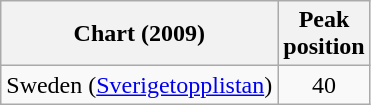<table class="wikitable plainrowheaders">
<tr>
<th>Chart (2009)</th>
<th>Peak<br>position</th>
</tr>
<tr>
<td>Sweden (<a href='#'>Sverigetopplistan</a>)</td>
<td align="center">40</td>
</tr>
</table>
